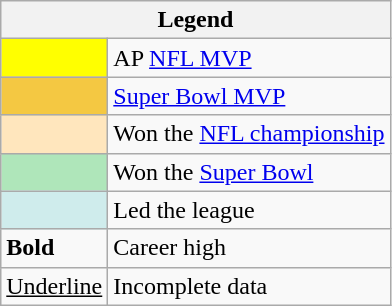<table class="wikitable">
<tr>
<th colspan="2">Legend</th>
</tr>
<tr>
<td style="background:#ffff00; width:3em;"></td>
<td>AP <a href='#'>NFL MVP</a></td>
</tr>
<tr>
<td style="background:#f4c842; width:3em;"></td>
<td><a href='#'>Super Bowl MVP</a></td>
</tr>
<tr>
<td style="background:#ffe6bd; width:3em;"></td>
<td>Won the <a href='#'>NFL championship</a></td>
</tr>
<tr>
<td style="background:#afe6ba; width:3em;"></td>
<td>Won the <a href='#'>Super Bowl</a></td>
</tr>
<tr>
<td style="background:#cfecec; width:3em;"></td>
<td>Led the league</td>
</tr>
<tr>
<td style="width:3em;"><strong>Bold</strong></td>
<td>Career high</td>
</tr>
<tr>
<td style="width:3em;"><u>Underline</u></td>
<td>Incomplete data</td>
</tr>
</table>
